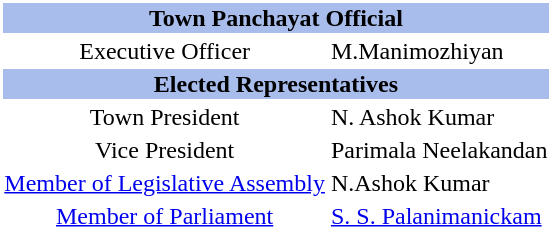<table class="toccolours" style="clear:right; float:right; background:#ffffff; margin: 0 0 0.5em 1em; width:220">
<tr>
<th style="background:#A8BDEC" align=center colspan="2"><strong>Town Panchayat Official</strong></th>
</tr>
<tr>
<td align=center>Executive Officer</td>
<td>M.Manimozhiyan</td>
</tr>
<tr>
<th style="background:#A8BDEC" align=center colspan="2"><strong>Elected Representatives</strong></th>
</tr>
<tr>
<td align=center>Town President</td>
<td>N. Ashok Kumar</td>
</tr>
<tr>
<td align=center>Vice President</td>
<td>Parimala Neelakandan</td>
</tr>
<tr>
<td align="center"><a href='#'>Member of Legislative Assembly</a></td>
<td>N.Ashok Kumar</td>
</tr>
<tr>
<td align="center"><a href='#'>Member of Parliament</a></td>
<td><a href='#'>S. S. Palanimanickam</a></td>
</tr>
</table>
